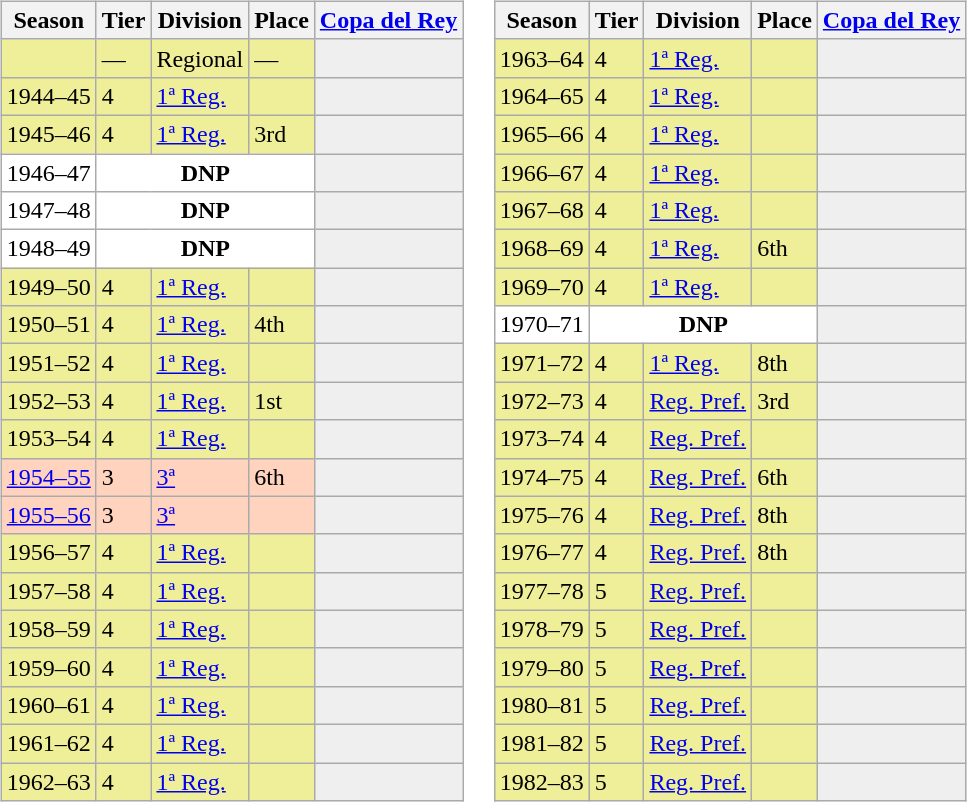<table>
<tr>
<td valign="top" width=0%><br><table class="wikitable">
<tr style="background:#f0f6fa;">
<th>Season</th>
<th>Tier</th>
<th>Division</th>
<th>Place</th>
<th><a href='#'>Copa del Rey</a></th>
</tr>
<tr>
<td style="background:#EFEF99;"></td>
<td style="background:#EFEF99;">—</td>
<td style="background:#EFEF99;">Regional</td>
<td style="background:#EFEF99;">—</td>
<th style="background:#efefef;"></th>
</tr>
<tr>
<td style="background:#EFEF99;">1944–45</td>
<td style="background:#EFEF99;">4</td>
<td style="background:#EFEF99;"><a href='#'>1ª Reg.</a></td>
<td style="background:#EFEF99;"></td>
<th style="background:#efefef;"></th>
</tr>
<tr>
<td style="background:#EFEF99;">1945–46</td>
<td style="background:#EFEF99;">4</td>
<td style="background:#EFEF99;"><a href='#'>1ª Reg.</a></td>
<td style="background:#EFEF99;">3rd</td>
<th style="background:#efefef;"></th>
</tr>
<tr>
<td style="background:#FFFFFF;">1946–47</td>
<th style="background:#FFFFFF;" colspan="3">DNP</th>
<th style="background:#efefef;"></th>
</tr>
<tr>
<td style="background:#FFFFFF;">1947–48</td>
<th style="background:#FFFFFF;" colspan="3">DNP</th>
<th style="background:#efefef;"></th>
</tr>
<tr>
<td style="background:#FFFFFF;">1948–49</td>
<th style="background:#FFFFFF;" colspan="3">DNP</th>
<th style="background:#efefef;"></th>
</tr>
<tr>
<td style="background:#EFEF99;">1949–50</td>
<td style="background:#EFEF99;">4</td>
<td style="background:#EFEF99;"><a href='#'>1ª Reg.</a></td>
<td style="background:#EFEF99;"></td>
<th style="background:#efefef;"></th>
</tr>
<tr>
<td style="background:#EFEF99;">1950–51</td>
<td style="background:#EFEF99;">4</td>
<td style="background:#EFEF99;"><a href='#'>1ª Reg.</a></td>
<td style="background:#EFEF99;">4th</td>
<th style="background:#efefef;"></th>
</tr>
<tr>
<td style="background:#EFEF99;">1951–52</td>
<td style="background:#EFEF99;">4</td>
<td style="background:#EFEF99;"><a href='#'>1ª Reg.</a></td>
<td style="background:#EFEF99;"></td>
<th style="background:#efefef;"></th>
</tr>
<tr>
<td style="background:#EFEF99;">1952–53</td>
<td style="background:#EFEF99;">4</td>
<td style="background:#EFEF99;"><a href='#'>1ª Reg.</a></td>
<td style="background:#EFEF99;">1st</td>
<th style="background:#efefef;"></th>
</tr>
<tr>
<td style="background:#EFEF99;">1953–54</td>
<td style="background:#EFEF99;">4</td>
<td style="background:#EFEF99;"><a href='#'>1ª Reg.</a></td>
<td style="background:#EFEF99;"></td>
<th style="background:#efefef;"></th>
</tr>
<tr>
<td style="background:#FFD3BD;"><a href='#'>1954–55</a></td>
<td style="background:#FFD3BD;">3</td>
<td style="background:#FFD3BD;"><a href='#'>3ª</a></td>
<td style="background:#FFD3BD;">6th</td>
<th style="background:#efefef;"></th>
</tr>
<tr>
<td style="background:#FFD3BD;"><a href='#'>1955–56</a></td>
<td style="background:#FFD3BD;">3</td>
<td style="background:#FFD3BD;"><a href='#'>3ª</a></td>
<td style="background:#FFD3BD;"></td>
<th style="background:#efefef;"></th>
</tr>
<tr>
<td style="background:#EFEF99;">1956–57</td>
<td style="background:#EFEF99;">4</td>
<td style="background:#EFEF99;"><a href='#'>1ª Reg.</a></td>
<td style="background:#EFEF99;"></td>
<th style="background:#efefef;"></th>
</tr>
<tr>
<td style="background:#EFEF99;">1957–58</td>
<td style="background:#EFEF99;">4</td>
<td style="background:#EFEF99;"><a href='#'>1ª Reg.</a></td>
<td style="background:#EFEF99;"></td>
<th style="background:#efefef;"></th>
</tr>
<tr>
<td style="background:#EFEF99;">1958–59</td>
<td style="background:#EFEF99;">4</td>
<td style="background:#EFEF99;"><a href='#'>1ª Reg.</a></td>
<td style="background:#EFEF99;"></td>
<th style="background:#efefef;"></th>
</tr>
<tr>
<td style="background:#EFEF99;">1959–60</td>
<td style="background:#EFEF99;">4</td>
<td style="background:#EFEF99;"><a href='#'>1ª Reg.</a></td>
<td style="background:#EFEF99;"></td>
<th style="background:#efefef;"></th>
</tr>
<tr>
<td style="background:#EFEF99;">1960–61</td>
<td style="background:#EFEF99;">4</td>
<td style="background:#EFEF99;"><a href='#'>1ª Reg.</a></td>
<td style="background:#EFEF99;"></td>
<th style="background:#efefef;"></th>
</tr>
<tr>
<td style="background:#EFEF99;">1961–62</td>
<td style="background:#EFEF99;">4</td>
<td style="background:#EFEF99;"><a href='#'>1ª Reg.</a></td>
<td style="background:#EFEF99;"></td>
<th style="background:#efefef;"></th>
</tr>
<tr>
<td style="background:#EFEF99;">1962–63</td>
<td style="background:#EFEF99;">4</td>
<td style="background:#EFEF99;"><a href='#'>1ª Reg.</a></td>
<td style="background:#EFEF99;"></td>
<th style="background:#efefef;"></th>
</tr>
</table>
</td>
<td valign="top" width=0%><br><table class="wikitable">
<tr style="background:#f0f6fa;">
<th>Season</th>
<th>Tier</th>
<th>Division</th>
<th>Place</th>
<th><a href='#'>Copa del Rey</a></th>
</tr>
<tr>
<td style="background:#EFEF99;">1963–64</td>
<td style="background:#EFEF99;">4</td>
<td style="background:#EFEF99;"><a href='#'>1ª Reg.</a></td>
<td style="background:#EFEF99;"></td>
<th style="background:#efefef;"></th>
</tr>
<tr>
<td style="background:#EFEF99;">1964–65</td>
<td style="background:#EFEF99;">4</td>
<td style="background:#EFEF99;"><a href='#'>1ª Reg.</a></td>
<td style="background:#EFEF99;"></td>
<th style="background:#efefef;"></th>
</tr>
<tr>
<td style="background:#EFEF99;">1965–66</td>
<td style="background:#EFEF99;">4</td>
<td style="background:#EFEF99;"><a href='#'>1ª Reg.</a></td>
<td style="background:#EFEF99;"></td>
<th style="background:#efefef;"></th>
</tr>
<tr>
<td style="background:#EFEF99;">1966–67</td>
<td style="background:#EFEF99;">4</td>
<td style="background:#EFEF99;"><a href='#'>1ª Reg.</a></td>
<td style="background:#EFEF99;"></td>
<th style="background:#efefef;"></th>
</tr>
<tr>
<td style="background:#EFEF99;">1967–68</td>
<td style="background:#EFEF99;">4</td>
<td style="background:#EFEF99;"><a href='#'>1ª Reg.</a></td>
<td style="background:#EFEF99;"></td>
<th style="background:#efefef;"></th>
</tr>
<tr>
<td style="background:#EFEF99;">1968–69</td>
<td style="background:#EFEF99;">4</td>
<td style="background:#EFEF99;"><a href='#'>1ª Reg.</a></td>
<td style="background:#EFEF99;">6th</td>
<th style="background:#efefef;"></th>
</tr>
<tr>
<td style="background:#EFEF99;">1969–70</td>
<td style="background:#EFEF99;">4</td>
<td style="background:#EFEF99;"><a href='#'>1ª Reg.</a></td>
<td style="background:#EFEF99;"></td>
<th style="background:#efefef;"></th>
</tr>
<tr>
<td style="background:#FFFFFF;">1970–71</td>
<th style="background:#FFFFFF;" colspan="3">DNP</th>
<th style="background:#efefef;"></th>
</tr>
<tr>
<td style="background:#EFEF99;">1971–72</td>
<td style="background:#EFEF99;">4</td>
<td style="background:#EFEF99;"><a href='#'>1ª Reg.</a></td>
<td style="background:#EFEF99;">8th</td>
<th style="background:#efefef;"></th>
</tr>
<tr>
<td style="background:#EFEF99;">1972–73</td>
<td style="background:#EFEF99;">4</td>
<td style="background:#EFEF99;"><a href='#'>Reg. Pref.</a></td>
<td style="background:#EFEF99;">3rd</td>
<th style="background:#efefef;"></th>
</tr>
<tr>
<td style="background:#EFEF99;">1973–74</td>
<td style="background:#EFEF99;">4</td>
<td style="background:#EFEF99;"><a href='#'>Reg. Pref.</a></td>
<td style="background:#EFEF99;"></td>
<th style="background:#efefef;"></th>
</tr>
<tr>
<td style="background:#EFEF99;">1974–75</td>
<td style="background:#EFEF99;">4</td>
<td style="background:#EFEF99;"><a href='#'>Reg. Pref.</a></td>
<td style="background:#EFEF99;">6th</td>
<th style="background:#efefef;"></th>
</tr>
<tr>
<td style="background:#EFEF99;">1975–76</td>
<td style="background:#EFEF99;">4</td>
<td style="background:#EFEF99;"><a href='#'>Reg. Pref.</a></td>
<td style="background:#EFEF99;">8th</td>
<th style="background:#efefef;"></th>
</tr>
<tr>
<td style="background:#EFEF99;">1976–77</td>
<td style="background:#EFEF99;">4</td>
<td style="background:#EFEF99;"><a href='#'>Reg. Pref.</a></td>
<td style="background:#EFEF99;">8th</td>
<th style="background:#efefef;"></th>
</tr>
<tr>
<td style="background:#EFEF99;">1977–78</td>
<td style="background:#EFEF99;">5</td>
<td style="background:#EFEF99;"><a href='#'>Reg. Pref.</a></td>
<td style="background:#EFEF99;"></td>
<th style="background:#efefef;"></th>
</tr>
<tr>
<td style="background:#EFEF99;">1978–79</td>
<td style="background:#EFEF99;">5</td>
<td style="background:#EFEF99;"><a href='#'>Reg. Pref.</a></td>
<td style="background:#EFEF99;"></td>
<th style="background:#efefef;"></th>
</tr>
<tr>
<td style="background:#EFEF99;">1979–80</td>
<td style="background:#EFEF99;">5</td>
<td style="background:#EFEF99;"><a href='#'>Reg. Pref.</a></td>
<td style="background:#EFEF99;"></td>
<th style="background:#efefef;"></th>
</tr>
<tr>
<td style="background:#EFEF99;">1980–81</td>
<td style="background:#EFEF99;">5</td>
<td style="background:#EFEF99;"><a href='#'>Reg. Pref.</a></td>
<td style="background:#EFEF99;"></td>
<th style="background:#efefef;"></th>
</tr>
<tr>
<td style="background:#EFEF99;">1981–82</td>
<td style="background:#EFEF99;">5</td>
<td style="background:#EFEF99;"><a href='#'>Reg. Pref.</a></td>
<td style="background:#EFEF99;"></td>
<th style="background:#efefef;"></th>
</tr>
<tr>
<td style="background:#EFEF99;">1982–83</td>
<td style="background:#EFEF99;">5</td>
<td style="background:#EFEF99;"><a href='#'>Reg. Pref.</a></td>
<td style="background:#EFEF99;"></td>
<th style="background:#efefef;"></th>
</tr>
</table>
</td>
</tr>
</table>
